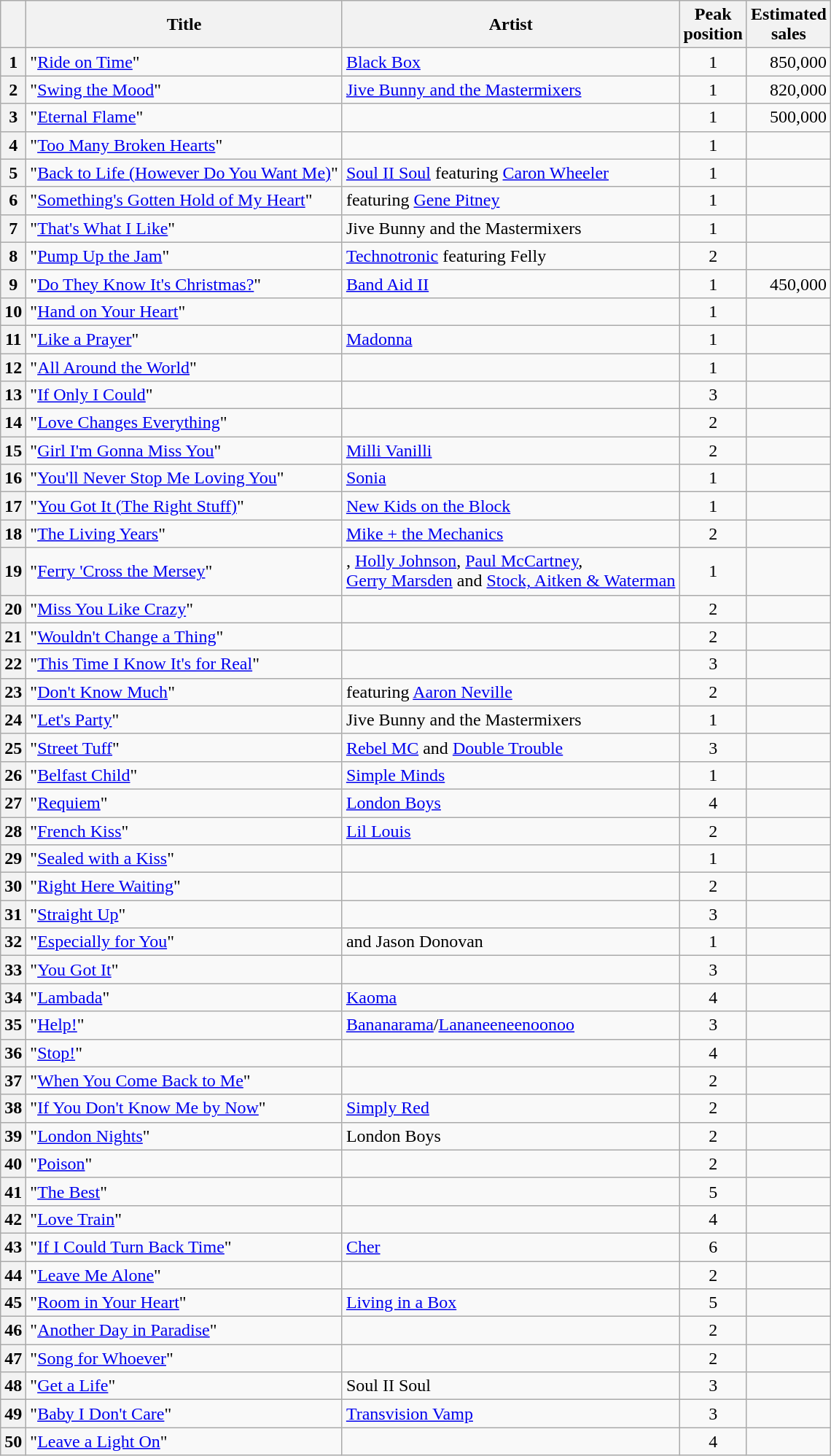<table class="wikitable sortable plainrowheaders">
<tr>
<th scope=col></th>
<th scope=col>Title</th>
<th scope=col>Artist</th>
<th scope=col>Peak<br>position</th>
<th scope=col>Estimated<br>sales</th>
</tr>
<tr>
<th scope=row style="text-align:center;">1</th>
<td>"<a href='#'>Ride on Time</a>"</td>
<td><a href='#'>Black Box</a></td>
<td align="center">1</td>
<td align="right">850,000</td>
</tr>
<tr>
<th scope=row style="text-align:center;">2</th>
<td>"<a href='#'>Swing the Mood</a>"</td>
<td><a href='#'>Jive Bunny and the Mastermixers</a></td>
<td align="center">1</td>
<td align="right">820,000</td>
</tr>
<tr>
<th scope=row style="text-align:center;">3</th>
<td>"<a href='#'>Eternal Flame</a>"</td>
<td></td>
<td align="center">1</td>
<td align="right">500,000</td>
</tr>
<tr>
<th scope=row style="text-align:center;">4</th>
<td>"<a href='#'>Too Many Broken Hearts</a>"</td>
<td></td>
<td align="center">1</td>
<td></td>
</tr>
<tr>
<th scope=row style="text-align:center;">5</th>
<td>"<a href='#'>Back to Life (However Do You Want Me)</a>"</td>
<td><a href='#'>Soul II Soul</a> featuring <a href='#'>Caron Wheeler</a></td>
<td align="center">1</td>
<td></td>
</tr>
<tr>
<th scope=row style="text-align:center;">6</th>
<td>"<a href='#'>Something's Gotten Hold of My Heart</a>"</td>
<td> featuring <a href='#'>Gene Pitney</a></td>
<td align="center">1</td>
<td></td>
</tr>
<tr>
<th scope=row style="text-align:center;">7</th>
<td>"<a href='#'>That's What I Like</a>"</td>
<td>Jive Bunny and the Mastermixers</td>
<td align="center">1</td>
<td></td>
</tr>
<tr>
<th scope=row style="text-align:center;">8</th>
<td>"<a href='#'>Pump Up the Jam</a>"</td>
<td><a href='#'>Technotronic</a> featuring Felly</td>
<td align="center">2</td>
<td></td>
</tr>
<tr>
<th scope=row style="text-align:center;">9</th>
<td>"<a href='#'>Do They Know It's Christmas?</a>"</td>
<td><a href='#'>Band Aid II</a></td>
<td align="center">1</td>
<td align="right">450,000</td>
</tr>
<tr>
<th scope=row style="text-align:center;">10</th>
<td>"<a href='#'>Hand on Your Heart</a>"</td>
<td></td>
<td align="center">1</td>
<td></td>
</tr>
<tr>
<th scope=row style="text-align:center;">11</th>
<td>"<a href='#'>Like a Prayer</a>"</td>
<td><a href='#'>Madonna</a></td>
<td align="center">1</td>
<td></td>
</tr>
<tr>
<th scope=row style="text-align:center;">12</th>
<td>"<a href='#'>All Around the World</a>"</td>
<td></td>
<td align="center">1</td>
<td></td>
</tr>
<tr>
<th scope=row style="text-align:center;">13</th>
<td>"<a href='#'>If Only I Could</a>"</td>
<td></td>
<td align="center">3</td>
<td></td>
</tr>
<tr>
<th scope=row style="text-align:center;">14</th>
<td>"<a href='#'>Love Changes Everything</a>"</td>
<td></td>
<td align="center">2</td>
<td></td>
</tr>
<tr>
<th scope=row style="text-align:center;">15</th>
<td>"<a href='#'>Girl I'm Gonna Miss You</a>"</td>
<td><a href='#'>Milli Vanilli</a></td>
<td align="center">2</td>
<td></td>
</tr>
<tr>
<th scope=row style="text-align:center;">16</th>
<td>"<a href='#'>You'll Never Stop Me Loving You</a>"</td>
<td><a href='#'>Sonia</a></td>
<td align="center">1</td>
<td></td>
</tr>
<tr>
<th scope=row style="text-align:center;">17</th>
<td>"<a href='#'>You Got It (The Right Stuff)</a>"</td>
<td><a href='#'>New Kids on the Block</a></td>
<td align="center">1</td>
<td></td>
</tr>
<tr>
<th scope=row style="text-align:center;">18</th>
<td>"<a href='#'>The Living Years</a>"</td>
<td><a href='#'>Mike + the Mechanics</a></td>
<td align="center">2</td>
<td></td>
</tr>
<tr>
<th scope=row style="text-align:center;">19</th>
<td>"<a href='#'>Ferry 'Cross the Mersey</a>"</td>
<td>, <a href='#'>Holly Johnson</a>, <a href='#'>Paul McCartney</a>,<br><a href='#'>Gerry Marsden</a> and <a href='#'>Stock, Aitken & Waterman</a></td>
<td align="center">1</td>
<td></td>
</tr>
<tr>
<th scope=row style="text-align:center;">20</th>
<td>"<a href='#'>Miss You Like Crazy</a>"</td>
<td></td>
<td align="center">2</td>
<td></td>
</tr>
<tr>
<th scope=row style="text-align:center;">21</th>
<td>"<a href='#'>Wouldn't Change a Thing</a>"</td>
<td></td>
<td align="center">2</td>
<td></td>
</tr>
<tr>
<th scope=row style="text-align:center;">22</th>
<td>"<a href='#'>This Time I Know It's for Real</a>"</td>
<td></td>
<td align="center">3</td>
<td></td>
</tr>
<tr>
<th scope=row style="text-align:center;">23</th>
<td>"<a href='#'>Don't Know Much</a>"</td>
<td> featuring <a href='#'>Aaron Neville</a></td>
<td align="center">2</td>
<td></td>
</tr>
<tr>
<th scope=row style="text-align:center;">24</th>
<td>"<a href='#'>Let's Party</a>"</td>
<td>Jive Bunny and the Mastermixers</td>
<td align="center">1</td>
<td></td>
</tr>
<tr>
<th scope=row style="text-align:center;">25</th>
<td>"<a href='#'>Street Tuff</a>"</td>
<td><a href='#'>Rebel MC</a> and <a href='#'>Double Trouble</a></td>
<td align="center">3</td>
<td></td>
</tr>
<tr>
<th scope=row style="text-align:center;">26</th>
<td>"<a href='#'>Belfast Child</a>"</td>
<td><a href='#'>Simple Minds</a></td>
<td align="center">1</td>
<td></td>
</tr>
<tr>
<th scope=row style="text-align:center;">27</th>
<td>"<a href='#'>Requiem</a>"</td>
<td><a href='#'>London Boys</a></td>
<td align="center">4</td>
<td></td>
</tr>
<tr>
<th scope=row style="text-align:center;">28</th>
<td>"<a href='#'>French Kiss</a>"</td>
<td><a href='#'>Lil Louis</a></td>
<td align="center">2</td>
<td></td>
</tr>
<tr>
<th scope=row style="text-align:center;">29</th>
<td>"<a href='#'>Sealed with a Kiss</a>"</td>
<td></td>
<td align="center">1</td>
<td></td>
</tr>
<tr>
<th scope=row style="text-align:center;">30</th>
<td>"<a href='#'>Right Here Waiting</a>"</td>
<td></td>
<td align="center">2</td>
<td></td>
</tr>
<tr>
<th scope=row style="text-align:center;">31</th>
<td>"<a href='#'>Straight Up</a>"</td>
<td></td>
<td align="center">3</td>
<td></td>
</tr>
<tr>
<th scope=row style="text-align:center;">32</th>
<td>"<a href='#'>Especially for You</a>"</td>
<td> and Jason Donovan</td>
<td align="center">1</td>
<td></td>
</tr>
<tr>
<th scope=row style="text-align:center;">33</th>
<td>"<a href='#'>You Got It</a>"</td>
<td></td>
<td align="center">3</td>
<td></td>
</tr>
<tr>
<th scope=row style="text-align:center;">34</th>
<td>"<a href='#'>Lambada</a>"</td>
<td><a href='#'>Kaoma</a></td>
<td align="center">4</td>
<td></td>
</tr>
<tr>
<th scope=row style="text-align:center;">35</th>
<td>"<a href='#'>Help!</a>"</td>
<td><a href='#'>Bananarama</a>/<a href='#'>Lananeeneenoonoo</a></td>
<td align="center">3</td>
<td></td>
</tr>
<tr>
<th scope=row style="text-align:center;">36</th>
<td>"<a href='#'>Stop!</a>"</td>
<td></td>
<td align="center">4</td>
<td></td>
</tr>
<tr>
<th scope=row style="text-align:center;">37</th>
<td>"<a href='#'>When You Come Back to Me</a>"</td>
<td></td>
<td align="center">2</td>
<td></td>
</tr>
<tr>
<th scope=row style="text-align:center;">38</th>
<td>"<a href='#'>If You Don't Know Me by Now</a>"</td>
<td><a href='#'>Simply Red</a></td>
<td align="center">2</td>
<td></td>
</tr>
<tr>
<th scope=row style="text-align:center;">39</th>
<td>"<a href='#'>London Nights</a>"</td>
<td>London Boys</td>
<td align="center">2</td>
<td></td>
</tr>
<tr>
<th scope=row style="text-align:center;">40</th>
<td>"<a href='#'>Poison</a>"</td>
<td></td>
<td align="center">2</td>
<td></td>
</tr>
<tr>
<th scope=row style="text-align:center;">41</th>
<td>"<a href='#'>The Best</a>"</td>
<td></td>
<td align="center">5</td>
<td></td>
</tr>
<tr>
<th scope=row style="text-align:center;">42</th>
<td>"<a href='#'>Love Train</a>"</td>
<td></td>
<td align="center">4</td>
<td></td>
</tr>
<tr>
<th scope=row style="text-align:center;">43</th>
<td>"<a href='#'>If I Could Turn Back Time</a>"</td>
<td><a href='#'>Cher</a></td>
<td align="center">6</td>
<td></td>
</tr>
<tr>
<th scope=row style="text-align:center;">44</th>
<td>"<a href='#'>Leave Me Alone</a>"</td>
<td></td>
<td align="center">2</td>
<td></td>
</tr>
<tr>
<th scope=row style="text-align:center;">45</th>
<td>"<a href='#'>Room in Your Heart</a>"</td>
<td><a href='#'>Living in a Box</a></td>
<td align="center">5</td>
<td></td>
</tr>
<tr>
<th scope=row style="text-align:center;">46</th>
<td>"<a href='#'>Another Day in Paradise</a>"</td>
<td></td>
<td align="center">2</td>
<td></td>
</tr>
<tr>
<th scope=row style="text-align:center;">47</th>
<td>"<a href='#'>Song for Whoever</a>"</td>
<td></td>
<td align="center">2</td>
<td></td>
</tr>
<tr>
<th scope=row style="text-align:center;">48</th>
<td>"<a href='#'>Get a Life</a>"</td>
<td>Soul II Soul</td>
<td align="center">3</td>
<td></td>
</tr>
<tr>
<th scope=row style="text-align:center;">49</th>
<td>"<a href='#'>Baby I Don't Care</a>"</td>
<td><a href='#'>Transvision Vamp</a></td>
<td align="center">3</td>
<td></td>
</tr>
<tr>
<th scope=row style="text-align:center;">50</th>
<td>"<a href='#'>Leave a Light On</a>"</td>
<td></td>
<td align="center">4</td>
<td></td>
</tr>
</table>
